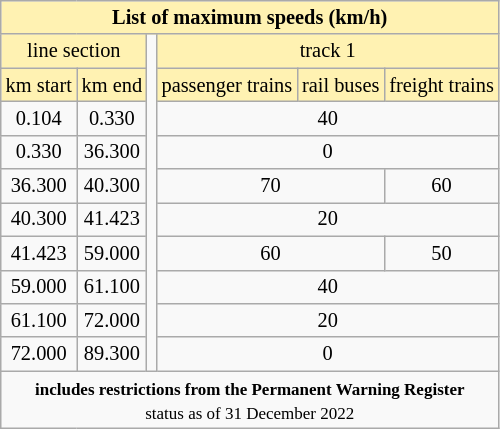<table class="wikitable" style="text-align:center; font-size:85%">
<tr>
<th colspan="6" style="background-color: #fff2b2">List of maximum speeds (km/h)</th>
</tr>
<tr>
<td colspan="2" style="background-color: #fff2b2">line section</td>
<td rowspan="10"></td>
<td colspan="3" style="background-color: #fff2b2">track 1</td>
</tr>
<tr>
<td style="background-color: #fff2b2">km start</td>
<td style="background-color: #fff2b2">km end</td>
<td style="background-color: #fff2b2">passenger trains</td>
<td style="background-color: #fff2b2">rail buses</td>
<td style="background-color: #fff2b2">freight trains</td>
</tr>
<tr>
<td>0.104</td>
<td>0.330</td>
<td colspan="3">40</td>
</tr>
<tr>
<td>0.330</td>
<td>36.300</td>
<td colspan="3">0</td>
</tr>
<tr>
<td>36.300</td>
<td>40.300</td>
<td colspan="2">70</td>
<td>60</td>
</tr>
<tr>
<td>40.300</td>
<td>41.423</td>
<td colspan="3">20</td>
</tr>
<tr>
<td>41.423</td>
<td>59.000</td>
<td colspan="2">60</td>
<td>50</td>
</tr>
<tr>
<td>59.000</td>
<td>61.100</td>
<td colspan="3">40</td>
</tr>
<tr>
<td>61.100</td>
<td>72.000</td>
<td colspan="3">20</td>
</tr>
<tr>
<td>72.000</td>
<td>89.300</td>
<td colspan="3">0</td>
</tr>
<tr>
<td colspan="6"><small><strong>includes restrictions from the Permanent Warning Register</strong></small><br><small>status as of 31 December 2022</small></td>
</tr>
</table>
